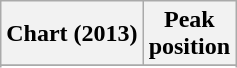<table class="wikitable sortable plainrowheaders" style="text-align:center">
<tr>
<th scope="col">Chart (2013)</th>
<th scope="col">Peak<br>position</th>
</tr>
<tr>
</tr>
<tr>
</tr>
<tr>
</tr>
</table>
